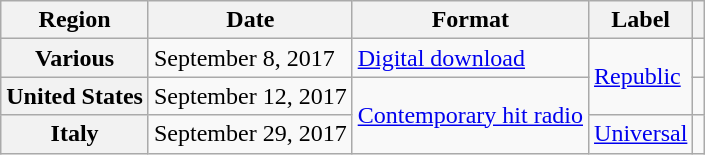<table class="wikitable plainrowheaders">
<tr>
<th>Region</th>
<th>Date</th>
<th>Format</th>
<th>Label</th>
<th></th>
</tr>
<tr>
<th scope="row">Various</th>
<td>September 8, 2017</td>
<td><a href='#'>Digital download</a></td>
<td rowspan="2"><a href='#'>Republic</a></td>
<td></td>
</tr>
<tr>
<th scope="row">United States</th>
<td>September 12, 2017</td>
<td rowspan="2"><a href='#'>Contemporary hit radio</a></td>
<td></td>
</tr>
<tr>
<th scope="row">Italy</th>
<td>September 29, 2017</td>
<td><a href='#'>Universal</a></td>
<td></td>
</tr>
</table>
